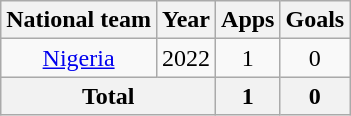<table class="wikitable" style="text-align:center">
<tr>
<th>National team</th>
<th>Year</th>
<th>Apps</th>
<th>Goals</th>
</tr>
<tr>
<td><a href='#'>Nigeria</a></td>
<td>2022</td>
<td>1</td>
<td>0</td>
</tr>
<tr>
<th colspan="2">Total</th>
<th>1</th>
<th>0</th>
</tr>
</table>
